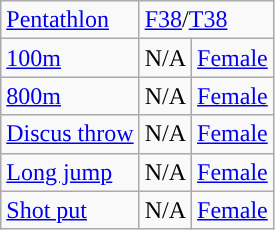<table class="wikitable">
<tr>
<td><a href='#'>Pentathlon</a></td>
<td colspan="2"><a href='#'>F38</a>/<a href='#'>T38</a></td>
</tr>
<tr>
<td><a href='#'>100m</a></td>
<td>N/A</td>
<td><a href='#'>Female</a></td>
</tr>
<tr>
<td><a href='#'>800m</a></td>
<td>N/A</td>
<td><a href='#'>Female</a></td>
</tr>
<tr>
<td><a href='#'>Discus throw</a></td>
<td>N/A</td>
<td><a href='#'>Female</a></td>
</tr>
<tr>
<td><a href='#'>Long jump</a></td>
<td>N/A</td>
<td><a href='#'>Female</a></td>
</tr>
<tr>
<td><a href='#'>Shot put</a></td>
<td>N/A</td>
<td><a href='#'>Female</a></td>
</tr>
</table>
